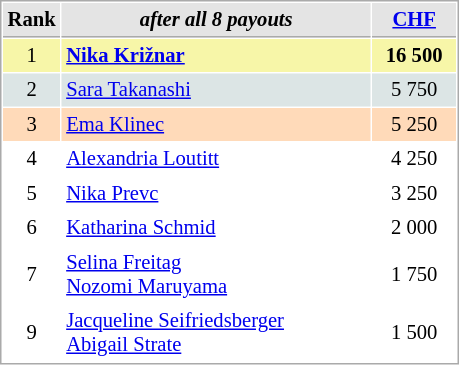<table cellspacing="1" cellpadding="3" style="border:1px solid #AAAAAA;font-size:86%">
<tr style="background-color: #E4E4E4;">
<th style="border-bottom:1px solid #AAAAAA; width: 10px;">Rank</th>
<th style="border-bottom:1px solid #AAAAAA; width: 200px;"><em>after all 8 payouts</em></th>
<th style="border-bottom:1px solid #AAAAAA; width: 50px;"><a href='#'>CHF</a></th>
</tr>
<tr style="background:#f7f6a8;">
<td align=center>1</td>
<td> <strong><a href='#'>Nika Križnar</a></strong></td>
<td align=center><strong>16 500</strong></td>
</tr>
<tr style="background:#dce5e5;">
<td align=center>2</td>
<td> <a href='#'>Sara Takanashi</a></td>
<td align=center>5 750</td>
</tr>
<tr style="background:#ffdab9;">
<td align=center>3</td>
<td> <a href='#'>Ema Klinec</a></td>
<td align=center>5 250</td>
</tr>
<tr>
<td align=center>4</td>
<td> <a href='#'>Alexandria Loutitt</a></td>
<td align=center>4 250</td>
</tr>
<tr>
<td align=center>5</td>
<td> <a href='#'>Nika Prevc</a></td>
<td align=center>3 250</td>
</tr>
<tr>
<td align=center>6</td>
<td> <a href='#'>Katharina Schmid</a></td>
<td align=center>2 000</td>
</tr>
<tr>
<td align=center>7</td>
<td> <a href='#'>Selina Freitag</a><br> <a href='#'>Nozomi Maruyama</a></td>
<td align=center>1 750</td>
</tr>
<tr>
<td align=center>9</td>
<td> <a href='#'>Jacqueline Seifriedsberger</a><br> <a href='#'>Abigail Strate</a></td>
<td align=center>1 500</td>
</tr>
</table>
